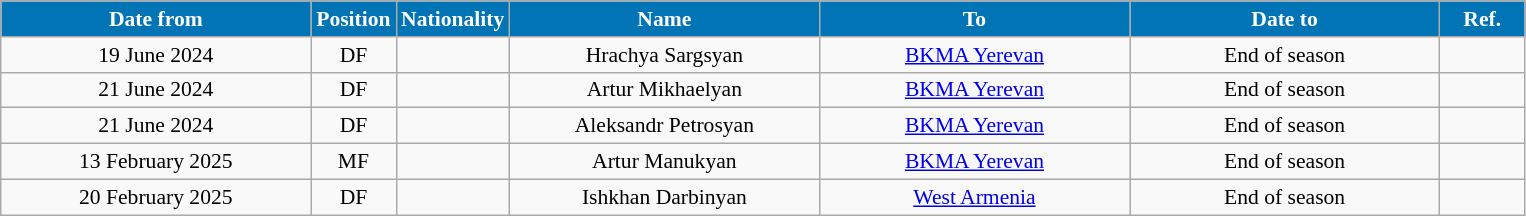<table class="wikitable" style="text-align:center; font-size:90%; ">
<tr>
<th style="background:#0174B5; color:#FFFFFF; width:200px;">Date from</th>
<th style="background:#0174B5; color:#FFFFFF; width:50px;">Position</th>
<th style="background:#0174B5; color:#FFFFFF; width:50px;">Nationality</th>
<th style="background:#0174B5; color:#FFFFFF; width:200px;">Name</th>
<th style="background:#0174B5; color:#FFFFFF; width:200px;">To</th>
<th style="background:#0174B5; color:#FFFFFF; width:200px;">Date to</th>
<th style="background:#0174B5; color:#FFFFFF; width:50px;">Ref.</th>
</tr>
<tr>
<td>19 June 2024</td>
<td>DF</td>
<td></td>
<td>Hrachya Sargsyan</td>
<td><a href='#'>BKMA Yerevan</a></td>
<td>End of season</td>
<td></td>
</tr>
<tr>
<td>21 June 2024</td>
<td>DF</td>
<td></td>
<td>Artur Mikhaelyan</td>
<td><a href='#'>BKMA Yerevan</a></td>
<td>End of season</td>
<td></td>
</tr>
<tr>
<td>21 June 2024</td>
<td>DF</td>
<td></td>
<td>Aleksandr Petrosyan</td>
<td><a href='#'>BKMA Yerevan</a></td>
<td>End of season</td>
<td></td>
</tr>
<tr>
<td>13 February 2025</td>
<td>MF</td>
<td></td>
<td>Artur Manukyan</td>
<td><a href='#'>BKMA Yerevan</a></td>
<td>End of season</td>
<td></td>
</tr>
<tr>
<td>20 February 2025</td>
<td>DF</td>
<td></td>
<td>Ishkhan Darbinyan</td>
<td><a href='#'>West Armenia</a></td>
<td>End of season</td>
<td></td>
</tr>
</table>
